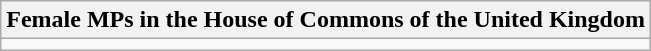<table class="wikitable">
<tr>
<th>Female MPs in the House of Commons of the United Kingdom</th>
</tr>
<tr>
<td></td>
</tr>
</table>
